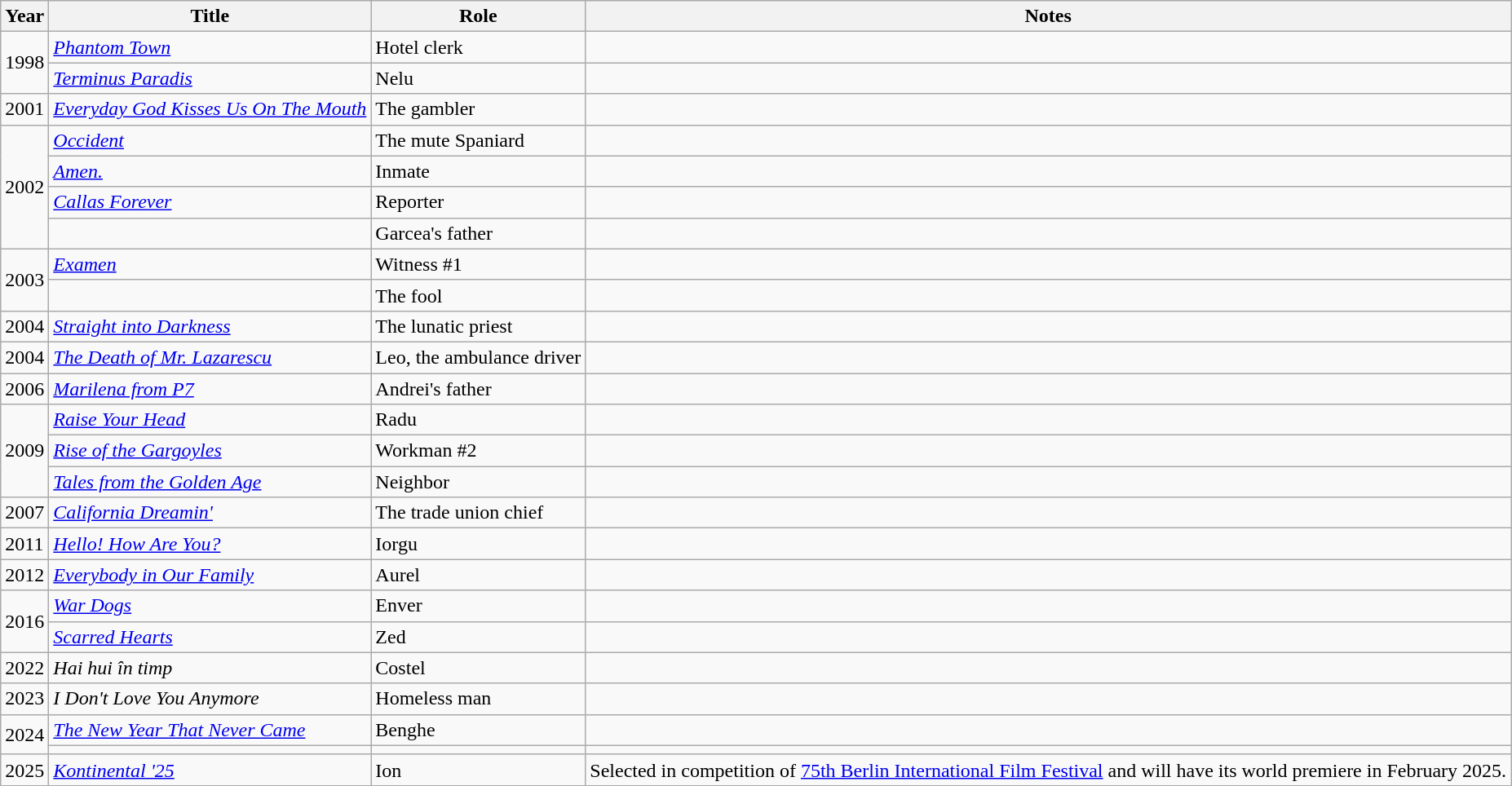<table class="wikitable sortable">
<tr>
<th>Year</th>
<th>Title</th>
<th>Role</th>
<th class="unsortable">Notes</th>
</tr>
<tr>
<td rowspan=2>1998</td>
<td><em><a href='#'>Phantom Town</a></em></td>
<td>Hotel clerk</td>
<td></td>
</tr>
<tr>
<td><em><a href='#'>Terminus Paradis</a></em></td>
<td>Nelu</td>
<td></td>
</tr>
<tr>
<td>2001</td>
<td><em><a href='#'>Everyday God Kisses Us On The Mouth</a></em></td>
<td>The gambler</td>
<td></td>
</tr>
<tr>
<td rowspan=4>2002</td>
<td><em><a href='#'>Occident</a></em></td>
<td>The mute Spaniard</td>
<td></td>
</tr>
<tr>
<td><em><a href='#'>Amen.</a></em></td>
<td>Inmate</td>
<td></td>
</tr>
<tr>
<td><em><a href='#'>Callas Forever</a></em></td>
<td>Reporter</td>
<td></td>
</tr>
<tr>
<td><em></em></td>
<td>Garcea's father</td>
<td></td>
</tr>
<tr>
<td rowspan=2>2003</td>
<td><em><a href='#'>Examen</a></em></td>
<td>Witness #1</td>
<td></td>
</tr>
<tr>
<td><em></em></td>
<td>The fool</td>
<td></td>
</tr>
<tr>
<td>2004</td>
<td><em><a href='#'>Straight into Darkness</a></em></td>
<td>The lunatic priest</td>
<td></td>
</tr>
<tr>
<td>2004</td>
<td><em><a href='#'>The Death of Mr. Lazarescu</a></em></td>
<td>Leo, the ambulance driver</td>
<td></td>
</tr>
<tr>
<td>2006</td>
<td><em><a href='#'>Marilena from P7</a></em></td>
<td>Andrei's father</td>
<td></td>
</tr>
<tr>
<td rowspan=3>2009</td>
<td><em><a href='#'>Raise Your Head</a></em></td>
<td>Radu</td>
<td></td>
</tr>
<tr>
<td><em><a href='#'>Rise of the Gargoyles</a></em></td>
<td>Workman #2</td>
<td></td>
</tr>
<tr>
<td><em><a href='#'>Tales from the Golden Age</a></em></td>
<td>Neighbor</td>
<td></td>
</tr>
<tr>
<td>2007</td>
<td><em><a href='#'>California Dreamin'</a></em></td>
<td>The trade union chief</td>
<td></td>
</tr>
<tr>
<td>2011</td>
<td><em><a href='#'>Hello! How Are You?</a></em></td>
<td>Iorgu</td>
<td></td>
</tr>
<tr>
<td>2012</td>
<td><em><a href='#'>Everybody in Our Family</a></em></td>
<td>Aurel</td>
<td></td>
</tr>
<tr>
<td rowspan=2>2016</td>
<td><em><a href='#'>War Dogs</a></em></td>
<td>Enver</td>
<td></td>
</tr>
<tr>
<td><em><a href='#'>Scarred Hearts</a></em></td>
<td>Zed</td>
<td></td>
</tr>
<tr>
<td>2022</td>
<td><em>Hai hui în timp</em></td>
<td>Costel</td>
<td></td>
</tr>
<tr>
<td>2023</td>
<td><em>I Don't Love You Anymore</em></td>
<td>Homeless man</td>
<td></td>
</tr>
<tr>
<td rowspan=2>2024</td>
<td><em><a href='#'>The New Year That Never Came</a></em></td>
<td>Benghe</td>
<td></td>
</tr>
<tr>
<td><em></em></td>
<td></td>
<td></td>
</tr>
<tr>
<td>2025</td>
<td><em><a href='#'>Kontinental '25</a></em></td>
<td>Ion</td>
<td>Selected in competition of <a href='#'>75th Berlin International Film Festival</a> and will have its world premiere in February 2025.</td>
</tr>
<tr>
</tr>
</table>
